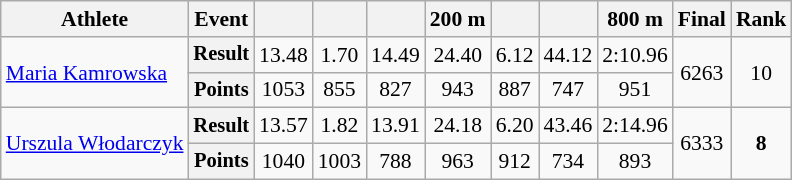<table class="wikitable" style="font-size:90%">
<tr>
<th>Athlete</th>
<th>Event</th>
<th></th>
<th></th>
<th></th>
<th>200 m</th>
<th></th>
<th></th>
<th>800 m</th>
<th>Final</th>
<th>Rank</th>
</tr>
<tr align=center>
<td rowspan=2 align=left><a href='#'>Maria Kamrowska</a></td>
<th style="font-size:95%">Result</th>
<td>13.48</td>
<td>1.70</td>
<td>14.49</td>
<td>24.40</td>
<td>6.12</td>
<td>44.12</td>
<td>2:10.96</td>
<td rowspan=2>6263</td>
<td rowspan=2>10</td>
</tr>
<tr align=center>
<th style="font-size:95%">Points</th>
<td>1053</td>
<td>855</td>
<td>827</td>
<td>943</td>
<td>887</td>
<td>747</td>
<td>951</td>
</tr>
<tr align=center>
<td rowspan=2 align=left><a href='#'>Urszula Włodarczyk</a></td>
<th style="font-size:95%">Result</th>
<td>13.57</td>
<td>1.82</td>
<td>13.91</td>
<td>24.18</td>
<td>6.20</td>
<td>43.46</td>
<td>2:14.96</td>
<td rowspan=2>6333</td>
<td rowspan=2><strong>8</strong></td>
</tr>
<tr align=center>
<th style="font-size:95%">Points</th>
<td>1040</td>
<td>1003</td>
<td>788</td>
<td>963</td>
<td>912</td>
<td>734</td>
<td>893</td>
</tr>
</table>
